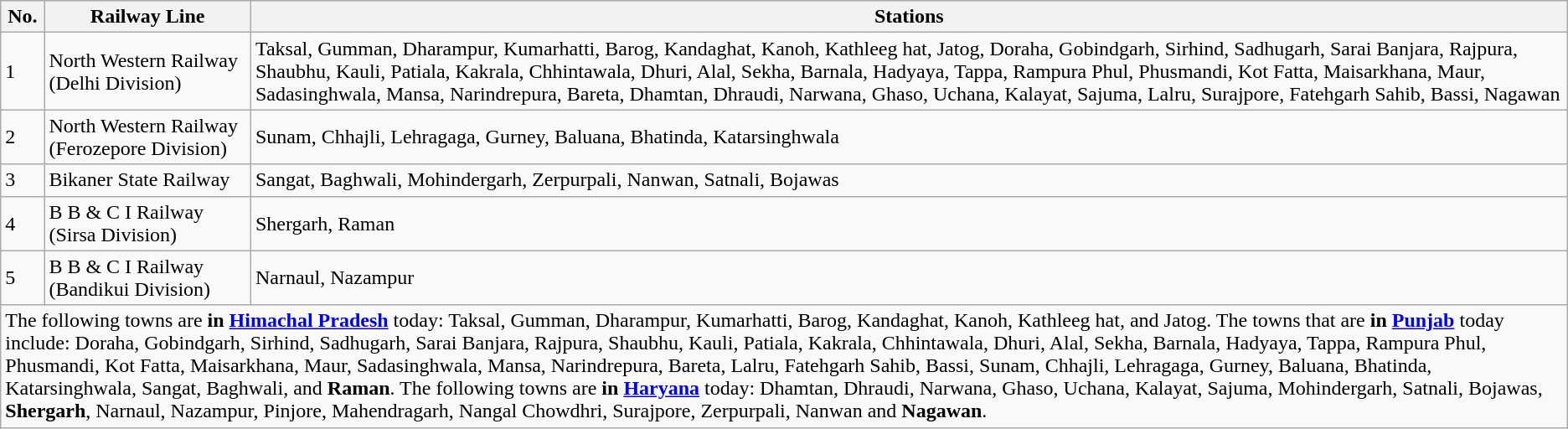<table class="wikitable sortable">
<tr>
<th>No.</th>
<th>Railway Line</th>
<th>Stations</th>
</tr>
<tr>
<td>1</td>
<td>North Western Railway (Delhi Division)</td>
<td>Taksal, Gumman, Dharampur, Kumarhatti, Barog, Kandaghat, Kanoh, Kathleeg hat, Jatog, Doraha, Gobindgarh, Sirhind, Sadhugarh, Sarai Banjara, Rajpura, Shaubhu, Kauli, Patiala, Kakrala, Chhintawala, Dhuri, Alal, Sekha, Barnala, Hadyaya, Tappa, Rampura Phul, Phusmandi, Kot Fatta, Maisarkhana, Maur, Sadasinghwala, Mansa, Narindrepura, Bareta, Dhamtan, Dhraudi, Narwana, Ghaso, Uchana, Kalayat, Sajuma, Lalru, Surajpore, Fatehgarh Sahib, Bassi, Nagawan</td>
</tr>
<tr>
<td>2</td>
<td>North Western Railway (Ferozepore Division)</td>
<td>Sunam, Chhajli, Lehragaga, Gurney, Baluana, Bhatinda, Katarsinghwala</td>
</tr>
<tr>
<td>3</td>
<td>Bikaner State Railway</td>
<td>Sangat, Baghwali, Mohindergarh, Zerpurpali, Nanwan, Satnali, Bojawas</td>
</tr>
<tr>
<td>4</td>
<td>B B & C I Railway (Sirsa Division)</td>
<td>Shergarh, Raman</td>
</tr>
<tr>
<td>5</td>
<td>B B & C I Railway (Bandikui Division)</td>
<td>Narnaul, Nazampur</td>
</tr>
<tr>
<td colspan="3">The following towns are <strong>in <a href='#'>Himachal Pradesh</a></strong> today: Taksal, Gumman, Dharampur, Kumarhatti, Barog, Kandaghat, Kanoh, Kathleeg hat, and Jatog. The towns that are <strong>in <a href='#'>Punjab</a></strong> today include: Doraha, Gobindgarh, Sirhind, Sadhugarh, Sarai Banjara, Rajpura, Shaubhu, Kauli, Patiala, Kakrala, Chhintawala, Dhuri, Alal, Sekha, Barnala, Hadyaya, Tappa, Rampura Phul, Phusmandi, Kot Fatta, Maisarkhana, Maur, Sadasinghwala, Mansa, Narindrepura, Bareta, Lalru, Fatehgarh Sahib, Bassi, Sunam, Chhajli, Lehragaga, Gurney, Baluana, Bhatinda, Katarsinghwala, Sangat, Baghwali, and <strong>Raman</strong>. The following towns are <strong>in <a href='#'>Haryana</a></strong> today: Dhamtan, Dhraudi, Narwana, Ghaso, Uchana, Kalayat, Sajuma, Mohindergarh, Satnali, Bojawas, <strong>Shergarh</strong>, Narnaul, Nazampur, Pinjore, Mahendragarh, Nangal Chowdhri, Surajpore, Zerpurpali, Nanwan and <strong>Nagawan</strong>.</td>
</tr>
</table>
